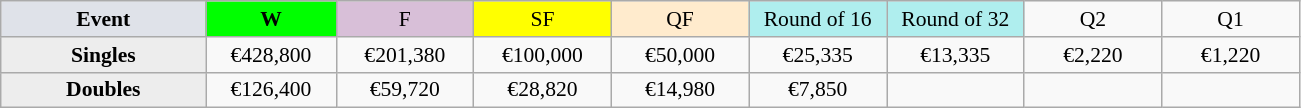<table class=wikitable style=font-size:90%;text-align:center>
<tr>
<td width=130 bgcolor=dfe2e9><strong>Event</strong></td>
<td width=80 bgcolor=lime><strong>W</strong></td>
<td width=85 bgcolor=thistle>F</td>
<td width=85 bgcolor=ffff00>SF</td>
<td width=85 bgcolor=ffebcd>QF</td>
<td width=85 bgcolor=afeeee>Round of 16</td>
<td width=85 bgcolor=afeeee>Round of 32</td>
<td width=85>Q2</td>
<td width=85>Q1</td>
</tr>
<tr>
<th style=background:#ededed>Singles</th>
<td>€428,800</td>
<td>€201,380</td>
<td>€100,000</td>
<td>€50,000</td>
<td>€25,335</td>
<td>€13,335</td>
<td>€2,220</td>
<td>€1,220</td>
</tr>
<tr>
<th style=background:#ededed>Doubles</th>
<td>€126,400</td>
<td>€59,720</td>
<td>€28,820</td>
<td>€14,980</td>
<td>€7,850</td>
<td></td>
<td></td>
<td></td>
</tr>
</table>
